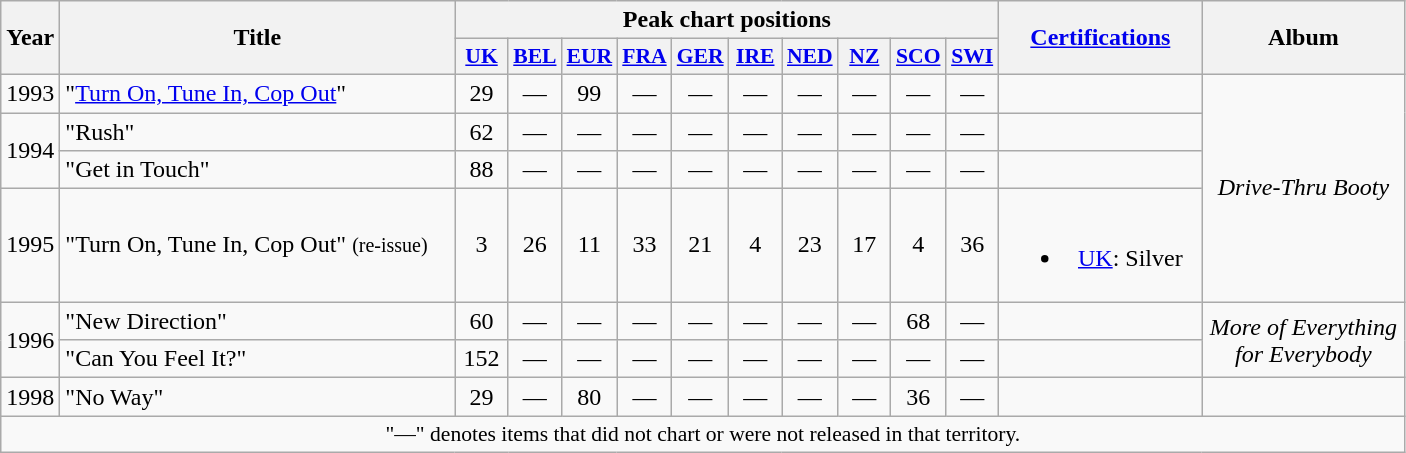<table class="wikitable" style="text-align:center;">
<tr>
<th rowspan="2" style="width:2em;">Year</th>
<th rowspan="2" style="width:16em;">Title</th>
<th colspan="10">Peak chart positions</th>
<th rowspan="2" style="width:8em;"><a href='#'>Certifications</a></th>
<th rowspan="2" style="width:8em;">Album</th>
</tr>
<tr>
<th style="width:2em;font-size:90%;"><a href='#'>UK</a><br></th>
<th style="width:2em;font-size:90%;"><a href='#'>BEL</a><br></th>
<th style="width:2em;font-size:90%;"><a href='#'>EUR</a><br></th>
<th style="width:2em;font-size:90%;"><a href='#'>FRA</a><br></th>
<th style="width:2em;font-size:90%;"><a href='#'>GER</a><br></th>
<th style="width:2em;font-size:90%;"><a href='#'>IRE</a><br></th>
<th style="width:2em;font-size:90%;"><a href='#'>NED</a><br></th>
<th style="width:2em;font-size:90%;"><a href='#'>NZ</a><br></th>
<th style="width:2em;font-size:90%;"><a href='#'>SCO</a><br></th>
<th style="width:2em;font-size:90%;"><a href='#'>SWI</a><br></th>
</tr>
<tr>
<td>1993</td>
<td style="text-align:left;">"<a href='#'>Turn On, Tune In, Cop Out</a>"</td>
<td>29</td>
<td>—</td>
<td>99</td>
<td>—</td>
<td>—</td>
<td>—</td>
<td>—</td>
<td>—</td>
<td>—</td>
<td>—</td>
<td></td>
<td rowspan="4"><em>Drive-Thru Booty</em></td>
</tr>
<tr>
<td rowspan="2">1994</td>
<td style="text-align:left;">"Rush"</td>
<td>62</td>
<td>—</td>
<td>—</td>
<td>—</td>
<td>—</td>
<td>—</td>
<td>—</td>
<td>—</td>
<td>—</td>
<td>—</td>
<td></td>
</tr>
<tr>
<td style="text-align:left;">"Get in Touch"</td>
<td>88</td>
<td>—</td>
<td>—</td>
<td>—</td>
<td>—</td>
<td>—</td>
<td>—</td>
<td>—</td>
<td>—</td>
<td>—</td>
<td></td>
</tr>
<tr>
<td>1995</td>
<td style="text-align:left;">"Turn On, Tune In, Cop Out" <small>(re-issue)</small></td>
<td>3</td>
<td>26</td>
<td>11</td>
<td>33</td>
<td>21</td>
<td>4</td>
<td>23</td>
<td>17</td>
<td>4</td>
<td>36</td>
<td><br><ul><li><a href='#'>UK</a>: Silver</li></ul></td>
</tr>
<tr>
<td rowspan="2">1996</td>
<td style="text-align:left;">"New Direction"</td>
<td>60</td>
<td>—</td>
<td>—</td>
<td>—</td>
<td>—</td>
<td>—</td>
<td>—</td>
<td>—</td>
<td>68</td>
<td>—</td>
<td></td>
<td rowspan="2"><em>More of Everything for Everybody</em></td>
</tr>
<tr>
<td style="text-align:left;">"Can You Feel It?"</td>
<td>152</td>
<td>—</td>
<td>—</td>
<td>—</td>
<td>—</td>
<td>—</td>
<td>—</td>
<td>—</td>
<td>—</td>
<td>—</td>
<td></td>
</tr>
<tr>
<td>1998</td>
<td style="text-align:left;">"No Way"</td>
<td>29</td>
<td>—</td>
<td>80</td>
<td>—</td>
<td>—</td>
<td>—</td>
<td>—</td>
<td>—</td>
<td>36</td>
<td>—</td>
<td></td>
<td></td>
</tr>
<tr>
<td colspan="15" style="font-size:90%">"—" denotes items that did not chart or were not released in that territory.</td>
</tr>
</table>
